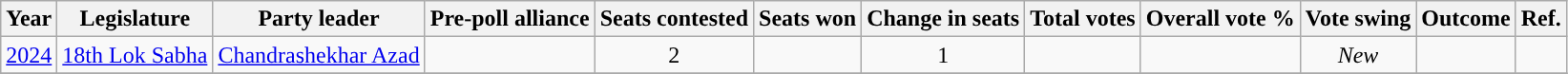<table class="wikitable sortable">
<tr>
<th Style="background-color:">Year</th>
<th Style="background-color:">Legislature</th>
<th Style="background-color:">Party leader</th>
<th Style="background-color:">Pre-poll alliance</th>
<th Style="background-color:">Seats contested</th>
<th Style="background-color:">Seats won</th>
<th Style="background-color:">Change in seats</th>
<th Style="background-color:">Total votes</th>
<th Style="background-color:">Overall vote %</th>
<th Style="background-color:">Vote swing</th>
<th Style="background-color:">Outcome</th>
<th Style="background-color:">Ref.</th>
</tr>
<tr style="text-align:center;">
<td><a href='#'>2024</a></td>
<td><a href='#'>18th Lok Sabha</a></td>
<td><a href='#'>Chandrashekhar Azad</a></td>
<td></td>
<td>2</td>
<td></td>
<td> 1</td>
<td></td>
<td></td>
<td><em>New</em></td>
<td></td>
<td></td>
</tr>
<tr style="text-align:center;">
</tr>
</table>
